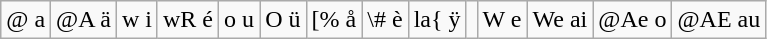<table class="wikitable">
<tr>
<td>@ a</td>
<td>@A ä</td>
<td>w i</td>
<td>wR é</td>
<td>o u</td>
<td>O ü</td>
<td>[% å</td>
<td>\# è</td>
<td>la{  ÿ</td>
<td></td>
<td>W e</td>
<td>We ai</td>
<td>@Ae o</td>
<td>@AE au</td>
</tr>
</table>
